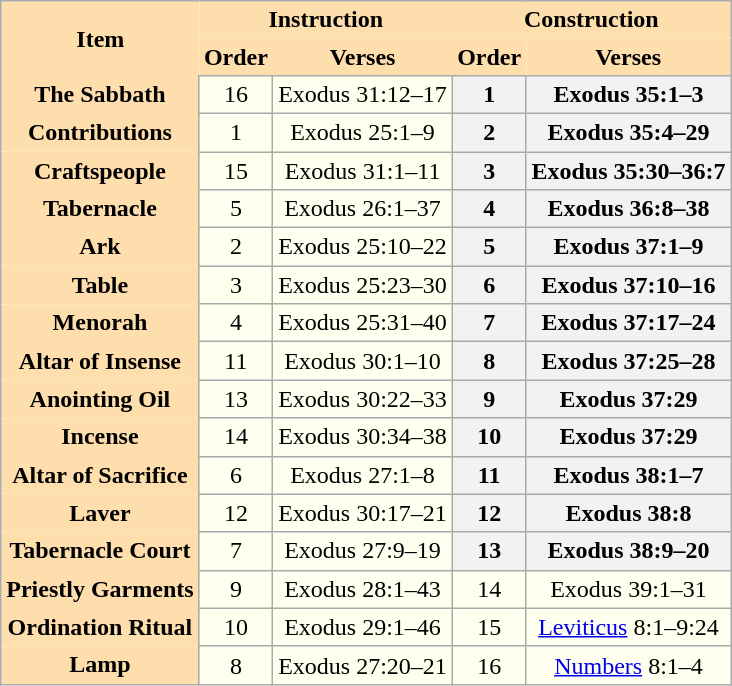<table class="wikitable" style="text-align:center; background:Ivory;">
<tr>
<th style="border:1px white; background:Navajowhite;" rowspan=2>Item</th>
<th style="border:1px white; background:Navajowhite;" colspan=2>Instruction</th>
<th style="border:1px white; background:Navajowhite;" colspan=2>Construction</th>
</tr>
<tr>
<th style="border:1px white; background:Navajowhite;">Order</th>
<th style="border:1px white; background:Navajowhite;">Verses</th>
<th style="border:1px white; background:Navajowhite;">Order</th>
<th style="border:1px white; background:Navajowhite;">Verses</th>
</tr>
<tr>
<th style="border:1px white; background:Navajowhite;">The Sabbath</th>
<td>16</td>
<td>Exodus 31:12–17</td>
<th>1</th>
<th>Exodus 35:1–3</th>
</tr>
<tr>
<th style="border:1px white; background:Navajowhite;">Contributions</th>
<td>1</td>
<td>Exodus 25:1–9</td>
<th>2</th>
<th>Exodus 35:4–29</th>
</tr>
<tr>
<th style="border:1px white; background:Navajowhite;">Craftspeople</th>
<td>15</td>
<td>Exodus 31:1–11</td>
<th>3</th>
<th>Exodus 35:30–36:7</th>
</tr>
<tr>
<th style="border:1px white; background:Navajowhite;">Tabernacle</th>
<td>5</td>
<td>Exodus 26:1–37</td>
<th>4</th>
<th>Exodus 36:8–38</th>
</tr>
<tr>
<th style="border:1px white; background:Navajowhite;">Ark</th>
<td>2</td>
<td>Exodus 25:10–22</td>
<th>5</th>
<th>Exodus 37:1–9</th>
</tr>
<tr>
<th style="border:1px white; background:Navajowhite;">Table</th>
<td>3</td>
<td>Exodus 25:23–30</td>
<th>6</th>
<th>Exodus 37:10–16</th>
</tr>
<tr>
<th style="border:1px white; background:Navajowhite;">Menorah</th>
<td>4</td>
<td>Exodus 25:31–40</td>
<th>7</th>
<th>Exodus 37:17–24</th>
</tr>
<tr>
<th style="border:1px white; background:Navajowhite;">Altar of Insense</th>
<td>11</td>
<td>Exodus 30:1–10</td>
<th>8</th>
<th>Exodus 37:25–28</th>
</tr>
<tr>
<th style="border:1px white; background:Navajowhite;">Anointing Oil</th>
<td>13</td>
<td>Exodus 30:22–33</td>
<th>9</th>
<th>Exodus 37:29</th>
</tr>
<tr>
<th style="border:1px white; background:Navajowhite;">Incense</th>
<td>14</td>
<td>Exodus 30:34–38</td>
<th>10</th>
<th>Exodus 37:29</th>
</tr>
<tr>
<th style="border:1px white; background:Navajowhite;">Altar of Sacrifice</th>
<td>6</td>
<td>Exodus 27:1–8</td>
<th>11</th>
<th>Exodus 38:1–7</th>
</tr>
<tr>
<th style="border:1px white; background:Navajowhite;">Laver</th>
<td>12</td>
<td>Exodus 30:17–21</td>
<th>12</th>
<th>Exodus 38:8</th>
</tr>
<tr>
<th style="border:1px white; background:Navajowhite;">Tabernacle Court</th>
<td>7</td>
<td>Exodus 27:9–19</td>
<th>13</th>
<th>Exodus 38:9–20</th>
</tr>
<tr>
<th style="border:1px white; background:Navajowhite;">Priestly Garments</th>
<td>9</td>
<td>Exodus 28:1–43</td>
<td>14</td>
<td>Exodus 39:1–31</td>
</tr>
<tr>
<th style="border:1px white; background:Navajowhite;">Ordination Ritual</th>
<td>10</td>
<td>Exodus 29:1–46</td>
<td>15</td>
<td><a href='#'>Leviticus</a> 8:1–9:24</td>
</tr>
<tr>
<th style="border:1px white; background:Navajowhite;">Lamp</th>
<td>8</td>
<td>Exodus 27:20–21</td>
<td>16</td>
<td><a href='#'>Numbers</a> 8:1–4</td>
</tr>
</table>
